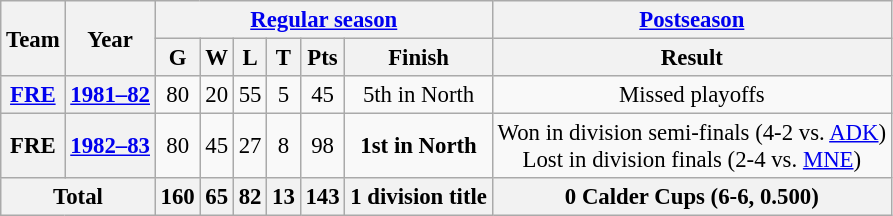<table class="wikitable" style="font-size: 95%; text-align:center;">
<tr>
<th rowspan="2">Team</th>
<th rowspan="2">Year</th>
<th colspan="6"><a href='#'>Regular season</a></th>
<th colspan="1"><a href='#'>Postseason</a></th>
</tr>
<tr>
<th>G</th>
<th>W</th>
<th>L</th>
<th>T</th>
<th>Pts</th>
<th>Finish</th>
<th>Result</th>
</tr>
<tr>
<th><a href='#'>FRE</a></th>
<th><a href='#'>1981–82</a></th>
<td>80</td>
<td>20</td>
<td>55</td>
<td>5</td>
<td>45</td>
<td>5th in North</td>
<td>Missed playoffs</td>
</tr>
<tr>
<th>FRE</th>
<th><a href='#'>1982–83</a></th>
<td>80</td>
<td>45</td>
<td>27</td>
<td>8</td>
<td>98</td>
<td><strong>1st in North</strong></td>
<td>Won in division semi-finals (4-2 vs. <a href='#'>ADK</a>) <br> Lost in division finals (2-4 vs. <a href='#'>MNE</a>)</td>
</tr>
<tr>
<th colspan="2">Total</th>
<th>160</th>
<th>65</th>
<th>82</th>
<th>13</th>
<th>143</th>
<th>1 division title</th>
<th>0 Calder Cups (6-6, 0.500)</th>
</tr>
</table>
